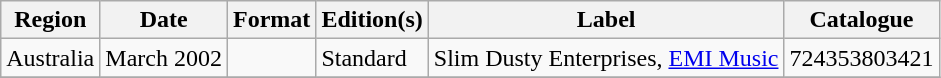<table class="wikitable plainrowheaders">
<tr>
<th scope="col">Region</th>
<th scope="col">Date</th>
<th scope="col">Format</th>
<th scope="col">Edition(s)</th>
<th scope="col">Label</th>
<th scope="col">Catalogue</th>
</tr>
<tr>
<td>Australia</td>
<td>March 2002</td>
<td></td>
<td>Standard</td>
<td>Slim Dusty Enterprises, <a href='#'>EMI Music</a></td>
<td>724353803421</td>
</tr>
<tr>
</tr>
</table>
